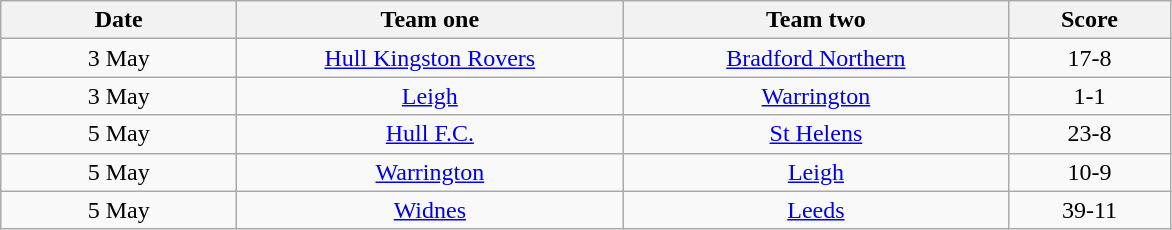<table class="wikitable" style="text-align: center">
<tr>
<th width=150>Date</th>
<th width=250>Team one</th>
<th width=250>Team two</th>
<th width=100>Score</th>
</tr>
<tr>
<td>3 May</td>
<td><a href='#'>Hull Kingston Rovers</a></td>
<td><a href='#'>Bradford Northern</a></td>
<td>17-8</td>
</tr>
<tr>
<td>3 May</td>
<td><a href='#'>Leigh</a></td>
<td><a href='#'>Warrington</a></td>
<td>1-1</td>
</tr>
<tr>
<td>5 May</td>
<td><a href='#'>Hull F.C.</a></td>
<td><a href='#'>St Helens</a></td>
<td>23-8</td>
</tr>
<tr>
<td>5 May</td>
<td><a href='#'>Warrington</a></td>
<td><a href='#'>Leigh</a></td>
<td>10-9</td>
</tr>
<tr>
<td>5 May</td>
<td><a href='#'>Widnes</a></td>
<td><a href='#'>Leeds</a></td>
<td>39-11</td>
</tr>
</table>
